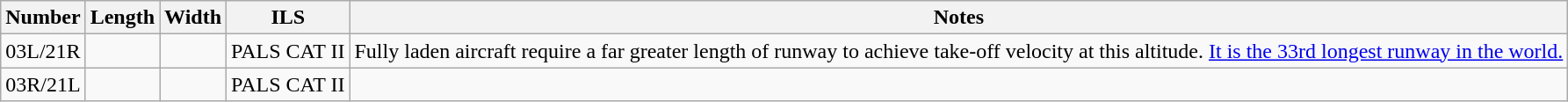<table class="wikitable">
<tr>
<th>Number</th>
<th>Length</th>
<th>Width</th>
<th>ILS</th>
<th>Notes</th>
</tr>
<tr>
<td>03L/21R</td>
<td></td>
<td></td>
<td>PALS CAT II</td>
<td>Fully laden aircraft require a far greater length of runway to achieve take-off velocity at this altitude. <a href='#'>It is the 33rd longest runway in the world.</a></td>
</tr>
<tr>
<td>03R/21L</td>
<td></td>
<td></td>
<td>PALS CAT II</td>
<td></td>
</tr>
</table>
